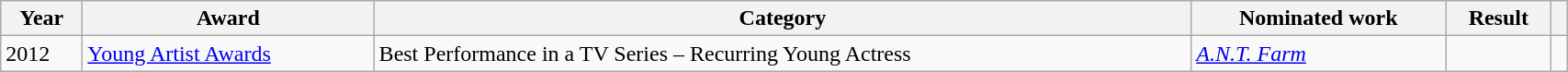<table class="wikitable" style="width:90%;">
<tr>
<th>Year</th>
<th>Award</th>
<th>Category</th>
<th>Nominated work</th>
<th>Result</th>
<th></th>
</tr>
<tr>
<td>2012</td>
<td><a href='#'>Young Artist Awards</a></td>
<td>Best Performance in a TV Series – Recurring Young Actress</td>
<td><em><a href='#'>A.N.T. Farm</a></em></td>
<td></td>
<td style="text-align:center;"></td>
</tr>
</table>
